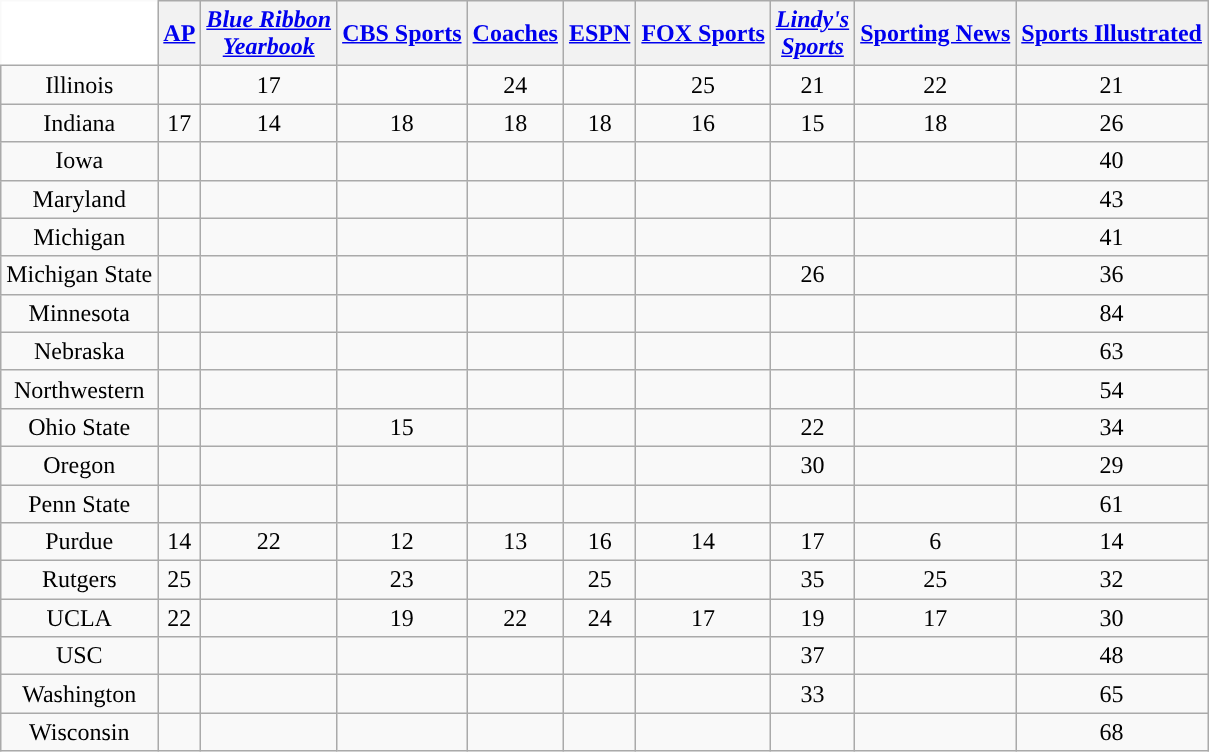<table class="wikitable" style="white-space:nowrap; text-align:center">
<tr>
<td style="background:white; border-top-style:hidden; border-left-style:hidden;"></td>
<th><a href='#'>AP</a></th>
<th><em><a href='#'>Blue Ribbon<br>Yearbook</a></em></th>
<th><a href='#'>CBS Sports</a></th>
<th><a href='#'>Coaches</a></th>
<th><a href='#'>ESPN</a></th>
<th><a href='#'>FOX Sports</a></th>
<th><em><a href='#'>Lindy's<br>Sports</a></em></th>
<th><a href='#'>Sporting News</a></th>
<th><a href='#'>Sports Illustrated</a></th>
</tr>
<tr>
<td style="background:#">Illinois</td>
<td></td>
<td>17</td>
<td></td>
<td>24</td>
<td></td>
<td>25</td>
<td>21</td>
<td>22</td>
<td>21</td>
</tr>
<tr>
<td style=>Indiana</td>
<td>17</td>
<td>14</td>
<td>18</td>
<td>18</td>
<td>18</td>
<td>16</td>
<td>15</td>
<td>18</td>
<td>26</td>
</tr>
<tr>
<td style=>Iowa</td>
<td></td>
<td></td>
<td></td>
<td></td>
<td></td>
<td></td>
<td></td>
<td></td>
<td>40</td>
</tr>
<tr>
<td style=>Maryland</td>
<td></td>
<td></td>
<td></td>
<td></td>
<td></td>
<td></td>
<td></td>
<td></td>
<td>43</td>
</tr>
<tr>
<td style=>Michigan</td>
<td></td>
<td></td>
<td></td>
<td></td>
<td></td>
<td></td>
<td></td>
<td></td>
<td>41</td>
</tr>
<tr>
<td style=>Michigan State</td>
<td></td>
<td></td>
<td></td>
<td></td>
<td></td>
<td></td>
<td>26</td>
<td></td>
<td>36</td>
</tr>
<tr>
<td style=>Minnesota</td>
<td></td>
<td></td>
<td></td>
<td></td>
<td></td>
<td></td>
<td></td>
<td></td>
<td>84</td>
</tr>
<tr>
<td style=>Nebraska</td>
<td></td>
<td></td>
<td></td>
<td></td>
<td></td>
<td></td>
<td></td>
<td></td>
<td>63</td>
</tr>
<tr>
<td style=>Northwestern</td>
<td></td>
<td></td>
<td></td>
<td></td>
<td></td>
<td></td>
<td></td>
<td></td>
<td>54</td>
</tr>
<tr>
<td style=>Ohio State</td>
<td></td>
<td></td>
<td>15</td>
<td></td>
<td></td>
<td></td>
<td>22</td>
<td></td>
<td>34</td>
</tr>
<tr>
<td style=>Oregon</td>
<td></td>
<td></td>
<td></td>
<td></td>
<td></td>
<td></td>
<td>30</td>
<td></td>
<td>29</td>
</tr>
<tr>
<td style=>Penn State</td>
<td></td>
<td></td>
<td></td>
<td></td>
<td></td>
<td></td>
<td></td>
<td></td>
<td>61</td>
</tr>
<tr>
<td style=>Purdue</td>
<td>14</td>
<td>22</td>
<td>12</td>
<td>13</td>
<td>16</td>
<td>14</td>
<td>17</td>
<td>6</td>
<td>14</td>
</tr>
<tr>
<td style=>Rutgers</td>
<td>25</td>
<td></td>
<td>23</td>
<td></td>
<td>25</td>
<td></td>
<td>35</td>
<td>25</td>
<td>32</td>
</tr>
<tr>
<td style=>UCLA</td>
<td>22</td>
<td></td>
<td>19</td>
<td>22</td>
<td>24</td>
<td>17</td>
<td>19</td>
<td>17</td>
<td>30</td>
</tr>
<tr>
<td style=>USC</td>
<td></td>
<td></td>
<td></td>
<td></td>
<td></td>
<td></td>
<td>37</td>
<td></td>
<td>48</td>
</tr>
<tr>
<td style=>Washington</td>
<td></td>
<td></td>
<td></td>
<td></td>
<td></td>
<td></td>
<td>33</td>
<td></td>
<td>65</td>
</tr>
<tr>
<td style=>Wisconsin</td>
<td></td>
<td></td>
<td></td>
<td></td>
<td></td>
<td></td>
<td></td>
<td></td>
<td>68</td>
</tr>
</table>
